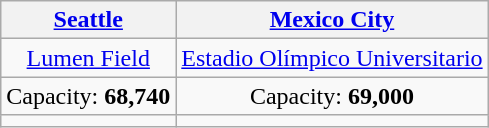<table class="wikitable" style="text-align:center">
<tr>
<th> <a href='#'>Seattle</a></th>
<th> <a href='#'>Mexico City</a></th>
</tr>
<tr>
<td><a href='#'>Lumen Field</a></td>
<td><a href='#'>Estadio Olímpico Universitario</a></td>
</tr>
<tr>
<td>Capacity: <strong>68,740</strong></td>
<td>Capacity: <strong>69,000</strong></td>
</tr>
<tr>
<td></td>
<td></td>
</tr>
</table>
